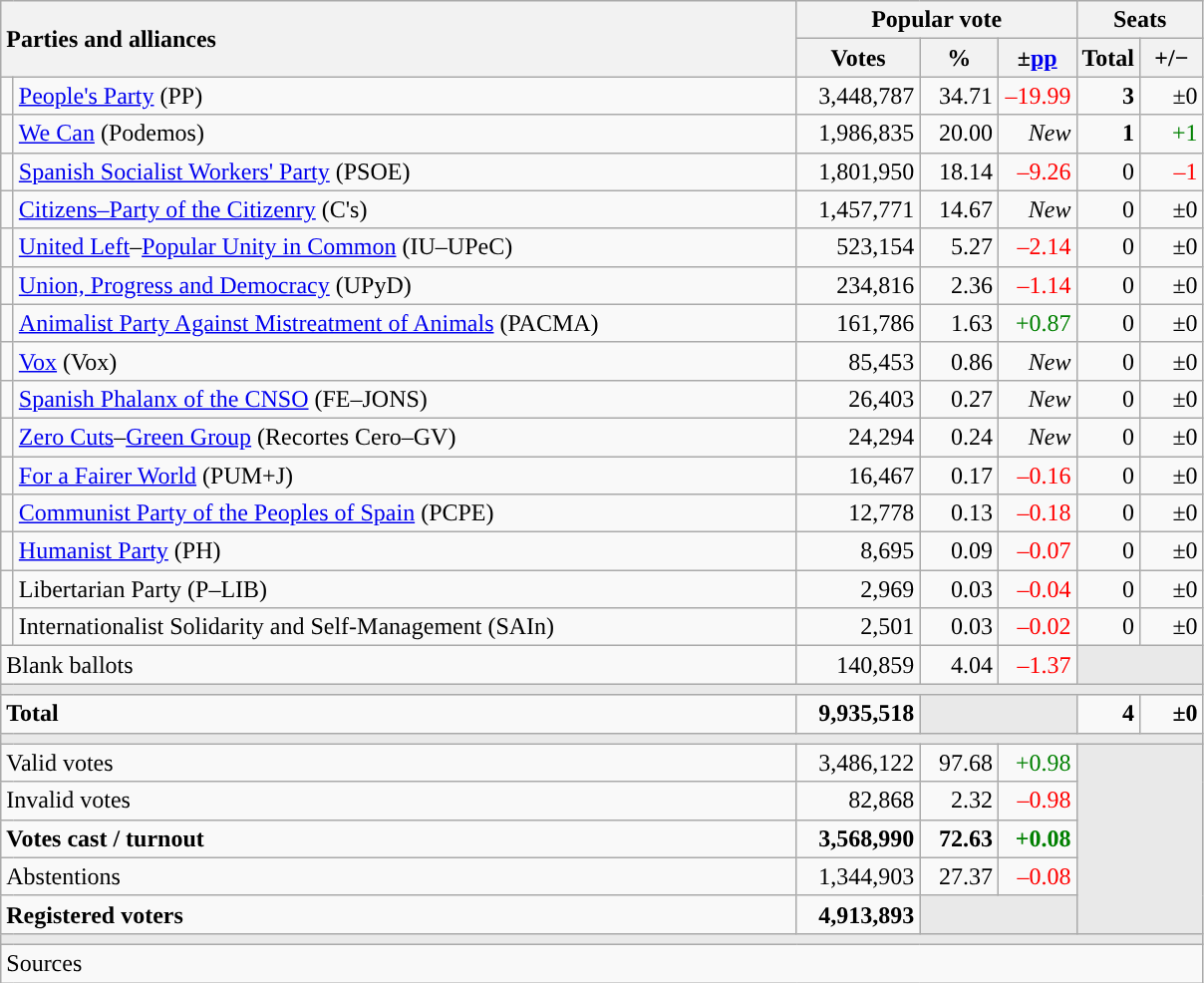<table class="wikitable" style="text-align:right;">
<tr>
<th style="text-align:left;" rowspan="2" colspan="2" width="525">Parties and alliances</th>
<th colspan="3">Popular vote</th>
<th colspan="2">Seats</th>
</tr>
<tr>
<th width="75">Votes</th>
<th width="45">%</th>
<th width="45">±<a href='#'>pp</a></th>
<th width="35">Total</th>
<th width="35">+/−</th>
</tr>
<tr>
<td width="1" style="color:inherit;background:"></td>
<td align="left"><a href='#'>People's Party</a> (PP)</td>
<td>3,448,787</td>
<td>34.71</td>
<td style="color:red;">–19.99</td>
<td><strong>3</strong></td>
<td>±0</td>
</tr>
<tr>
<td style="color:inherit;background:"></td>
<td align="left"><a href='#'>We Can</a> (Podemos)</td>
<td>1,986,835</td>
<td>20.00</td>
<td><em>New</em></td>
<td><strong>1</strong></td>
<td style="color:green;">+1</td>
</tr>
<tr>
<td style="color:inherit;background:"></td>
<td align="left"><a href='#'>Spanish Socialist Workers' Party</a> (PSOE)</td>
<td>1,801,950</td>
<td>18.14</td>
<td style="color:red;">–9.26</td>
<td>0</td>
<td style="color:red;">–1</td>
</tr>
<tr>
<td style="color:inherit;background:"></td>
<td align="left"><a href='#'>Citizens–Party of the Citizenry</a> (C's)</td>
<td>1,457,771</td>
<td>14.67</td>
<td><em>New</em></td>
<td>0</td>
<td>±0</td>
</tr>
<tr>
<td style="color:inherit;background:"></td>
<td align="left"><a href='#'>United Left</a>–<a href='#'>Popular Unity in Common</a> (IU–UPeC)</td>
<td>523,154</td>
<td>5.27</td>
<td style="color:red;">–2.14</td>
<td>0</td>
<td>±0</td>
</tr>
<tr>
<td style="color:inherit;background:"></td>
<td align="left"><a href='#'>Union, Progress and Democracy</a> (UPyD)</td>
<td>234,816</td>
<td>2.36</td>
<td style="color:red;">–1.14</td>
<td>0</td>
<td>±0</td>
</tr>
<tr>
<td style="color:inherit;background:"></td>
<td align="left"><a href='#'>Animalist Party Against Mistreatment of Animals</a> (PACMA)</td>
<td>161,786</td>
<td>1.63</td>
<td style="color:green;">+0.87</td>
<td>0</td>
<td>±0</td>
</tr>
<tr>
<td style="color:inherit;background:"></td>
<td align="left"><a href='#'>Vox</a> (Vox)</td>
<td>85,453</td>
<td>0.86</td>
<td><em>New</em></td>
<td>0</td>
<td>±0</td>
</tr>
<tr>
<td style="color:inherit;background:"></td>
<td align="left"><a href='#'>Spanish Phalanx of the CNSO</a> (FE–JONS)</td>
<td>26,403</td>
<td>0.27</td>
<td><em>New</em></td>
<td>0</td>
<td>±0</td>
</tr>
<tr>
<td style="color:inherit;background:"></td>
<td align="left"><a href='#'>Zero Cuts</a>–<a href='#'>Green Group</a> (Recortes Cero–GV)</td>
<td>24,294</td>
<td>0.24</td>
<td><em>New</em></td>
<td>0</td>
<td>±0</td>
</tr>
<tr>
<td style="color:inherit;background:"></td>
<td align="left"><a href='#'>For a Fairer World</a> (PUM+J)</td>
<td>16,467</td>
<td>0.17</td>
<td style="color:red;">–0.16</td>
<td>0</td>
<td>±0</td>
</tr>
<tr>
<td style="color:inherit;background:"></td>
<td align="left"><a href='#'>Communist Party of the Peoples of Spain</a> (PCPE)</td>
<td>12,778</td>
<td>0.13</td>
<td style="color:red;">–0.18</td>
<td>0</td>
<td>±0</td>
</tr>
<tr>
<td style="color:inherit;background:"></td>
<td align="left"><a href='#'>Humanist Party</a> (PH)</td>
<td>8,695</td>
<td>0.09</td>
<td style="color:red;">–0.07</td>
<td>0</td>
<td>±0</td>
</tr>
<tr>
<td style="color:inherit;background:"></td>
<td align="left">Libertarian Party (P–LIB)</td>
<td>2,969</td>
<td>0.03</td>
<td style="color:red;">–0.04</td>
<td>0</td>
<td>±0</td>
</tr>
<tr>
<td style="color:inherit;background:"></td>
<td align="left">Internationalist Solidarity and Self-Management (SAIn)</td>
<td>2,501</td>
<td>0.03</td>
<td style="color:red;">–0.02</td>
<td>0</td>
<td>±0</td>
</tr>
<tr>
<td align="left" colspan="2">Blank ballots</td>
<td>140,859</td>
<td>4.04</td>
<td style="color:red;">–1.37</td>
<td bgcolor="#E9E9E9" colspan="2"></td>
</tr>
<tr>
<td colspan="7" bgcolor="#E9E9E9"></td>
</tr>
<tr style="font-weight:bold;">
<td align="left" colspan="2">Total</td>
<td>9,935,518</td>
<td bgcolor="#E9E9E9" colspan="2"></td>
<td>4</td>
<td>±0</td>
</tr>
<tr>
<td colspan="7" bgcolor="#E9E9E9"></td>
</tr>
<tr>
<td align="left" colspan="2">Valid votes</td>
<td>3,486,122</td>
<td>97.68</td>
<td style="color:green;">+0.98</td>
<td bgcolor="#E9E9E9" colspan="2" rowspan="5"></td>
</tr>
<tr>
<td align="left" colspan="2">Invalid votes</td>
<td>82,868</td>
<td>2.32</td>
<td style="color:red;">–0.98</td>
</tr>
<tr style="font-weight:bold;">
<td align="left" colspan="2">Votes cast / turnout</td>
<td>3,568,990</td>
<td>72.63</td>
<td style="color:green;">+0.08</td>
</tr>
<tr>
<td align="left" colspan="2">Abstentions</td>
<td>1,344,903</td>
<td>27.37</td>
<td style="color:red;">–0.08</td>
</tr>
<tr style="font-weight:bold;">
<td align="left" colspan="2">Registered voters</td>
<td>4,913,893</td>
<td bgcolor="#E9E9E9" colspan="2"></td>
</tr>
<tr>
<td colspan="7" bgcolor="#E9E9E9"></td>
</tr>
<tr>
<td align="left" colspan="7">Sources</td>
</tr>
</table>
